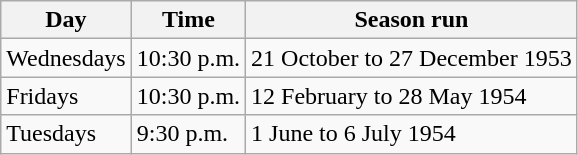<table class="wikitable">
<tr>
<th>Day</th>
<th>Time</th>
<th>Season run</th>
</tr>
<tr>
<td>Wednesdays</td>
<td>10:30 p.m.</td>
<td>21 October to 27 December 1953</td>
</tr>
<tr>
<td>Fridays</td>
<td>10:30 p.m.</td>
<td>12 February to 28 May 1954</td>
</tr>
<tr>
<td>Tuesdays</td>
<td>9:30 p.m.</td>
<td>1 June to 6 July 1954</td>
</tr>
</table>
